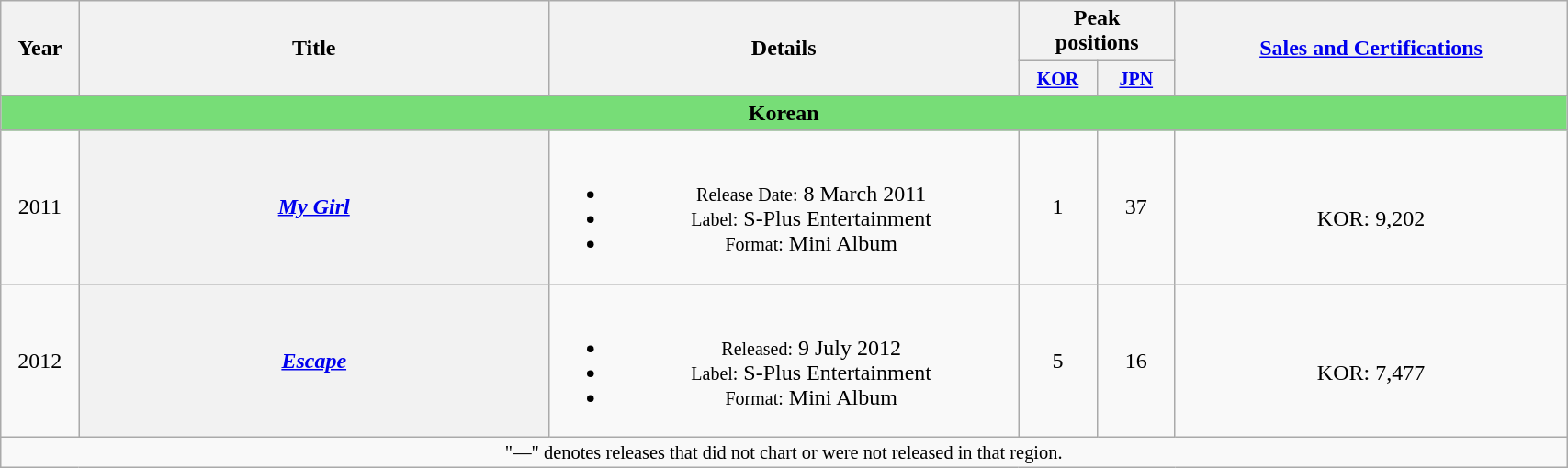<table class="wikitable plainrowheaders" style="width:90%; text-align:center;">
<tr>
<th rowspan=2 width=5%>Year</th>
<th rowspan="2" width=30%>Title</th>
<th rowspan="2" width=30%>Details</th>
<th colspan="2" width=10%>Peak<br>positions</th>
<th rowspan="2" width=25%><a href='#'>Sales and Certifications</a></th>
</tr>
<tr>
<th style="width:2.5em;"><small><strong><a href='#'>KOR</a></strong><br></small></th>
<th style="width:2.5em;"><small><strong><a href='#'>JPN</a></strong><br></small></th>
</tr>
<tr>
<th colspan=6 style="background:#77DD77;">Korean</th>
</tr>
<tr>
<td>2011</td>
<th scope=row><strong><em><a href='#'>My Girl</a></em></strong></th>
<td><br><ul><li><small>Release Date:</small> 8 March 2011</li><li><small>Label:</small> S-Plus Entertainment</li><li><small>Format:</small> Mini Album</li></ul></td>
<td>1</td>
<td>37</td>
<td><br>KOR: 9,202</td>
</tr>
<tr>
<td>2012</td>
<th scope=row><strong><em><a href='#'>Escape</a></em></strong></th>
<td><br><ul><li><small>Released:</small> 9 July 2012</li><li><small>Label:</small> S-Plus Entertainment</li><li><small>Format:</small> Mini Album</li></ul></td>
<td>5</td>
<td>16</td>
<td><br>KOR: 7,477</td>
</tr>
<tr>
<td colspan="6" style="font-size: 85%;">"—" denotes releases that did not chart or were not released in that region.</td>
</tr>
</table>
